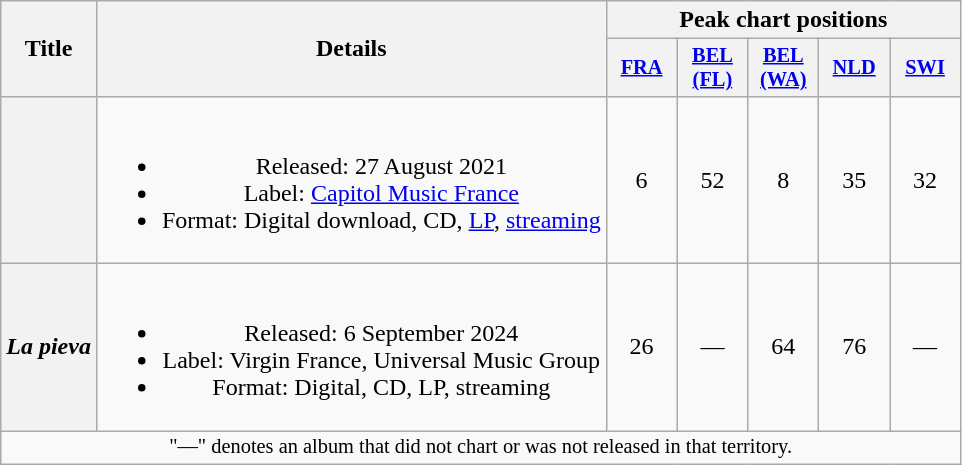<table class="wikitable plainrowheaders" style="text-align:center;">
<tr>
<th scope="col" rowspan="2">Title</th>
<th scope="col" rowspan="2">Details</th>
<th scope="col" colspan="5">Peak chart positions</th>
</tr>
<tr>
<th scope="col" style="width:3em;font-size:85%;"><a href='#'>FRA</a><br></th>
<th scope="col" style="width:3em;font-size:85%;"><a href='#'>BEL<br>(FL)</a><br></th>
<th scope="col" style="width:3em;font-size:85%;"><a href='#'>BEL<br>(WA)</a><br></th>
<th scope="col" style="width:3em;font-size:85%;"><a href='#'>NLD</a><br></th>
<th scope="col" style="width:3em;font-size:85%;"><a href='#'>SWI</a><br></th>
</tr>
<tr>
<th scope="row"></th>
<td><br><ul><li>Released: 27 August 2021</li><li>Label: <a href='#'>Capitol Music France</a></li><li>Format: Digital download, CD, <a href='#'>LP</a>, <a href='#'>streaming</a></li></ul></td>
<td>6</td>
<td>52</td>
<td>8</td>
<td>35</td>
<td>32</td>
</tr>
<tr>
<th scope="row"><em>La pieva</em></th>
<td><br><ul><li>Released: 6 September 2024</li><li>Label: Virgin France, Universal Music Group</li><li>Format: Digital, CD, LP, streaming</li></ul></td>
<td>26</td>
<td>—</td>
<td>64</td>
<td>76</td>
<td>—</td>
</tr>
<tr>
<td colspan="7" style="font-size:85%">"—" denotes an album that did not chart or was not released in that territory.</td>
</tr>
</table>
